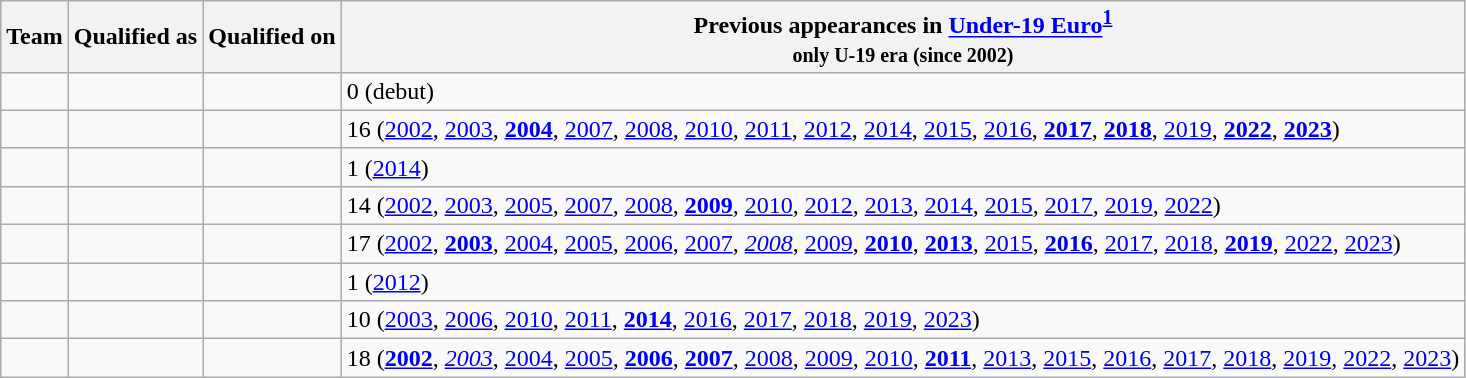<table class="wikitable sortable">
<tr>
<th>Team</th>
<th>Qualified as</th>
<th>Qualified on</th>
<th data-sort-type="number">Previous appearances in <a href='#'>Under-19 Euro</a><sup><a href='#'>1</a></sup><br><small>only U-19 era (since 2002)</small></th>
</tr>
<tr>
<td></td>
<td></td>
<td></td>
<td>0 (debut)</td>
</tr>
<tr>
<td></td>
<td></td>
<td></td>
<td>16 (<a href='#'>2002</a>, <a href='#'>2003</a>, <strong><a href='#'>2004</a></strong>, <a href='#'>2007</a>, <a href='#'>2008</a>, <a href='#'>2010</a>, <a href='#'>2011</a>, <a href='#'>2012</a>, <a href='#'>2014</a>, <a href='#'>2015</a>, <a href='#'>2016</a>, <strong><a href='#'>2017</a></strong>, <strong><a href='#'>2018</a></strong>, <a href='#'>2019</a>, <strong><a href='#'>2022</a></strong>, <strong><a href='#'>2023</a></strong>)</td>
</tr>
<tr>
<td></td>
<td></td>
<td></td>
<td>1 (<a href='#'>2014</a>)</td>
</tr>
<tr>
<td></td>
<td></td>
<td></td>
<td>14 (<a href='#'>2002</a>, <a href='#'>2003</a>, <a href='#'>2005</a>, <a href='#'>2007</a>, <a href='#'>2008</a>, <strong><a href='#'>2009</a></strong>, <a href='#'>2010</a>, <a href='#'>2012</a>, <a href='#'>2013</a>, <a href='#'>2014</a>,  <a href='#'>2015</a>, <a href='#'>2017</a>, <a href='#'>2019</a>, <a href='#'>2022</a>)</td>
</tr>
<tr>
<td></td>
<td></td>
<td></td>
<td>17 (<a href='#'>2002</a>, <strong><a href='#'>2003</a></strong>, <a href='#'>2004</a>, <a href='#'>2005</a>, <a href='#'>2006</a>, <a href='#'>2007</a>, <em><a href='#'>2008</a></em>, <a href='#'>2009</a>, <strong><a href='#'>2010</a></strong>, <strong><a href='#'>2013</a></strong>, <a href='#'>2015</a>, <strong><a href='#'>2016</a></strong>,  <a href='#'>2017</a>, <a href='#'>2018</a>, <strong><a href='#'>2019</a></strong>, <a href='#'>2022</a>, <a href='#'>2023</a>)</td>
</tr>
<tr>
<td></td>
<td></td>
<td></td>
<td>1 (<a href='#'>2012</a>)</td>
</tr>
<tr>
<td></td>
<td></td>
<td></td>
<td>10 (<a href='#'>2003</a>, <a href='#'>2006</a>, <a href='#'>2010</a>, <a href='#'>2011</a>, <strong><a href='#'>2014</a></strong>, <a href='#'>2016</a>, <a href='#'>2017</a>, <a href='#'>2018</a>, <a href='#'>2019</a>, <a href='#'>2023</a>)</td>
</tr>
<tr>
<td></td>
<td></td>
<td></td>
<td>18 (<strong><a href='#'>2002</a></strong>, <em><a href='#'>2003</a></em>, <a href='#'>2004</a>, <a href='#'>2005</a>, <strong><a href='#'>2006</a></strong>, <strong><a href='#'>2007</a></strong>, <a href='#'>2008</a>, <a href='#'>2009</a>, <a href='#'>2010</a>, <strong><a href='#'>2011</a></strong>, <a href='#'>2013</a>, <a href='#'>2015</a>, <a href='#'>2016</a>, <a href='#'>2017</a>, <a href='#'>2018</a>, <a href='#'>2019</a>, <a href='#'>2022</a>, <a href='#'>2023</a>)</td>
</tr>
</table>
